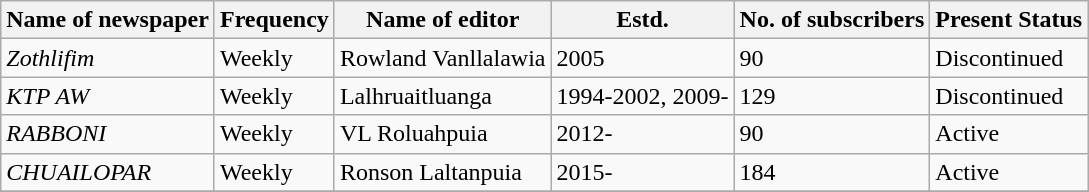<table class="wikitable sortable">
<tr>
<th>Name of newspaper</th>
<th>Frequency</th>
<th>Name of editor</th>
<th>Estd.</th>
<th>No. of subscribers</th>
<th>Present Status</th>
</tr>
<tr>
<td><em>Zothlifim</em></td>
<td>Weekly</td>
<td>Rowland Vanllalawia</td>
<td>2005</td>
<td>90</td>
<td>Discontinued</td>
</tr>
<tr>
<td><em>KTP AW</em></td>
<td>Weekly</td>
<td>Lalhruaitluanga</td>
<td>1994-2002, 2009-</td>
<td>129</td>
<td>Discontinued</td>
</tr>
<tr>
<td><em>RABBONI</em></td>
<td>Weekly</td>
<td>VL Roluahpuia</td>
<td>2012-</td>
<td>90</td>
<td>Active</td>
</tr>
<tr>
<td><em> CHUAILOPAR</em></td>
<td>Weekly</td>
<td>Ronson Laltanpuia</td>
<td>2015-</td>
<td>184</td>
<td>Active</td>
</tr>
<tr>
</tr>
</table>
